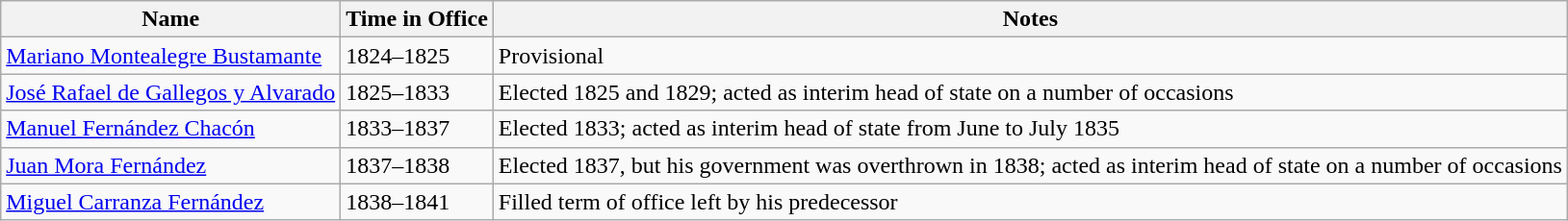<table class="wikitable">
<tr>
<th>Name</th>
<th>Time in Office</th>
<th>Notes</th>
</tr>
<tr>
<td><a href='#'>Mariano Montealegre Bustamante</a></td>
<td>1824–1825</td>
<td>Provisional</td>
</tr>
<tr>
<td><a href='#'>José Rafael de Gallegos y Alvarado</a></td>
<td>1825–1833</td>
<td>Elected 1825 and 1829; acted as interim head of state on a number of occasions</td>
</tr>
<tr>
<td><a href='#'>Manuel Fernández Chacón</a></td>
<td>1833–1837</td>
<td>Elected 1833; acted as interim head of state from June to July 1835</td>
</tr>
<tr>
<td><a href='#'>Juan Mora Fernández</a></td>
<td>1837–1838</td>
<td>Elected 1837, but his government was overthrown in 1838; acted as interim head of state on a number of occasions</td>
</tr>
<tr>
<td><a href='#'>Miguel Carranza Fernández</a></td>
<td>1838–1841</td>
<td>Filled term of office left by his predecessor</td>
</tr>
</table>
